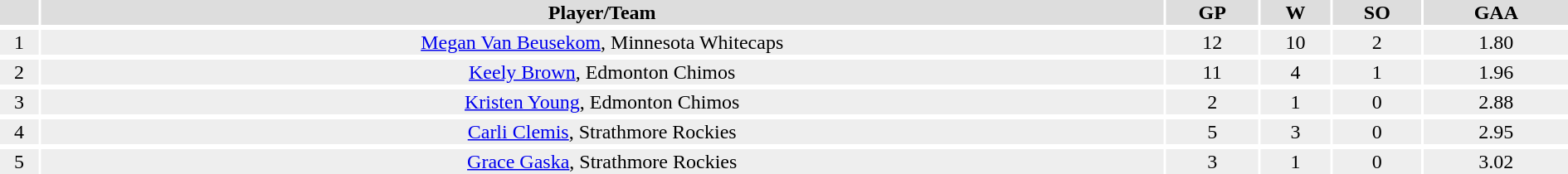<table width=100%>
<tr>
<th colspan=2></th>
</tr>
<tr bgcolor="#dddddd">
<th !width=10%></th>
<th !width=5%>Player/Team</th>
<th !width=5%>GP</th>
<th !width=5%>W</th>
<th !width=5%>SO</th>
<th !width=5%>GAA</th>
</tr>
<tr>
</tr>
<tr bgcolor="#eeeeee">
<td align=center>1</td>
<td align=center><a href='#'>Megan Van Beusekom</a>, Minnesota Whitecaps</td>
<td align=center>12</td>
<td align=center>10</td>
<td align=center>2</td>
<td align=center>1.80</td>
</tr>
<tr>
</tr>
<tr bgcolor="#eeeeee">
<td align=center>2</td>
<td align=center><a href='#'>Keely Brown</a>, Edmonton Chimos</td>
<td align=center>11</td>
<td align=center>4</td>
<td align=center>1</td>
<td align=center>1.96</td>
</tr>
<tr>
</tr>
<tr bgcolor="#eeeeee">
<td align=center>3</td>
<td align=center><a href='#'>Kristen Young</a>, Edmonton Chimos</td>
<td align=center>2</td>
<td align=center>1</td>
<td align=center>0</td>
<td align=center>2.88</td>
</tr>
<tr>
</tr>
<tr bgcolor="#eeeeee">
<td align=center>4</td>
<td align=center><a href='#'>Carli Clemis</a>, Strathmore Rockies</td>
<td align=center>5</td>
<td align=center>3</td>
<td align=center>0</td>
<td align=center>2.95</td>
</tr>
<tr>
</tr>
<tr bgcolor="#eeeeee">
<td align=center>5</td>
<td align=center><a href='#'>Grace Gaska</a>, Strathmore Rockies</td>
<td align=center>3</td>
<td align=center>1</td>
<td align=center>0</td>
<td align=center>3.02</td>
</tr>
<tr>
</tr>
</table>
